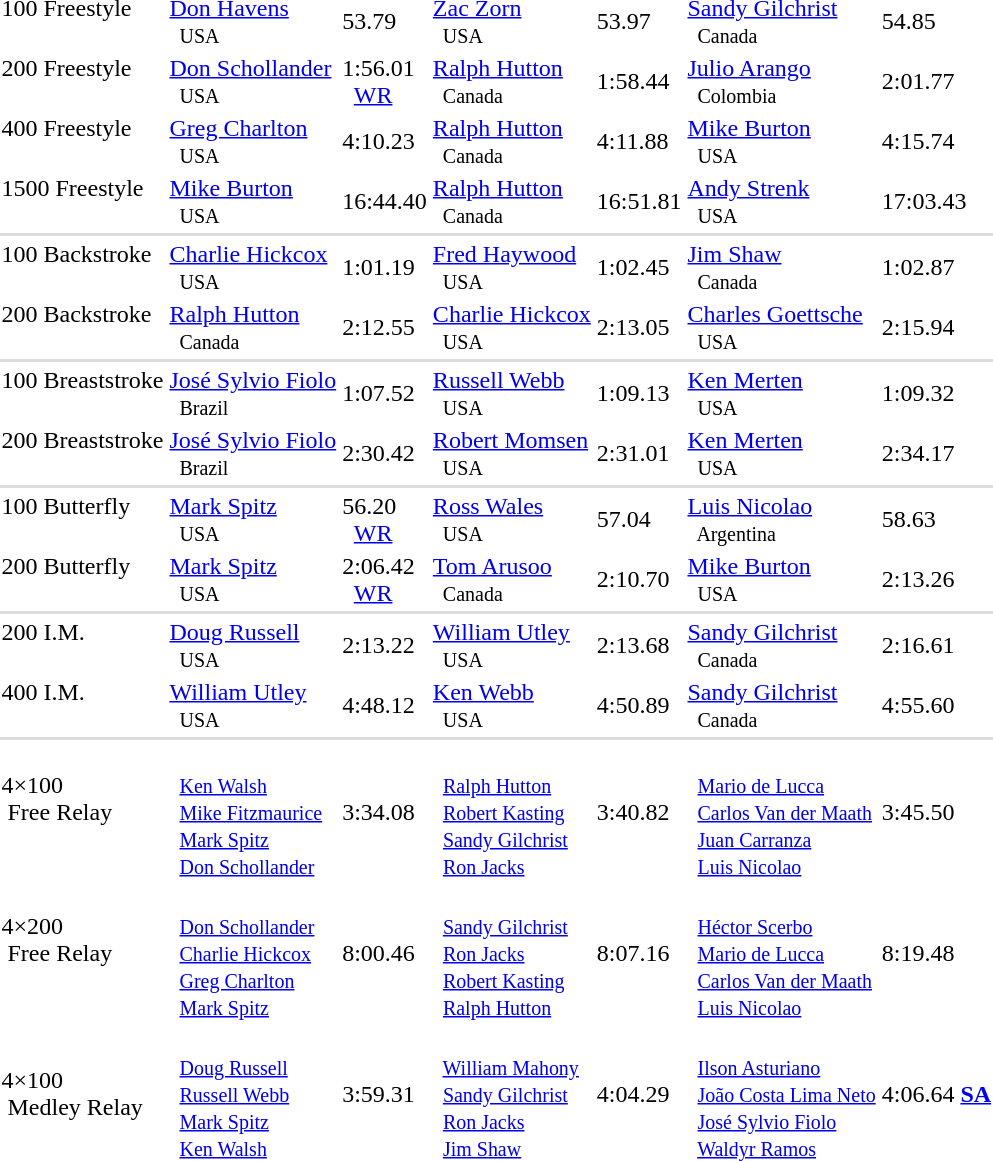<table>
<tr>
<td>100 Freestyle <br>  </td>
<td><a href='#'>Don Havens</a> <small><br>   USA </small></td>
<td>53.79</td>
<td><a href='#'>Zac Zorn</a> <small><br>   USA </small></td>
<td>53.97</td>
<td><a href='#'>Sandy Gilchrist</a> <small><br>   Canada </small></td>
<td>54.85</td>
</tr>
<tr>
<td>200 Freestyle <br>  </td>
<td><a href='#'>Don Schollander</a> <small><br>   USA </small></td>
<td>1:56.01 <br>   <a href='#'>WR</a></td>
<td><a href='#'>Ralph Hutton</a> <small><br>   Canada </small></td>
<td>1:58.44</td>
<td><a href='#'>Julio Arango</a> <small><br>   Colombia </small></td>
<td>2:01.77</td>
</tr>
<tr>
<td>400 Freestyle <br>  </td>
<td><a href='#'>Greg Charlton</a> <small><br>   USA </small></td>
<td>4:10.23</td>
<td><a href='#'>Ralph Hutton</a> <small><br>   Canada </small></td>
<td>4:11.88</td>
<td><a href='#'>Mike Burton</a> <small><br>   USA </small></td>
<td>4:15.74</td>
</tr>
<tr>
<td>1500 Freestyle <br>  </td>
<td><a href='#'>Mike Burton</a> <small><br>   USA </small></td>
<td>16:44.40</td>
<td><a href='#'>Ralph Hutton</a> <small><br>   Canada </small></td>
<td>16:51.81</td>
<td><a href='#'>Andy Strenk</a> <small><br>   USA </small></td>
<td>17:03.43</td>
</tr>
<tr bgcolor=#DDDDDD>
<td colspan=7></td>
</tr>
<tr>
<td>100 Backstroke <br>  </td>
<td><a href='#'>Charlie Hickcox</a> <small><br>   USA </small></td>
<td>1:01.19</td>
<td><a href='#'>Fred Haywood</a> <small><br>   USA </small></td>
<td>1:02.45</td>
<td><a href='#'>Jim Shaw</a> <small><br>   Canada </small></td>
<td>1:02.87</td>
</tr>
<tr>
<td>200 Backstroke <br>  </td>
<td><a href='#'>Ralph Hutton</a> <small><br>   Canada </small></td>
<td>2:12.55</td>
<td><a href='#'>Charlie Hickcox</a> <small><br>   USA </small></td>
<td>2:13.05</td>
<td><a href='#'>Charles Goettsche</a> <small><br>   USA </small></td>
<td>2:15.94</td>
</tr>
<tr bgcolor=#DDDDDD>
<td colspan=7></td>
</tr>
<tr>
<td>100 Breaststroke <br>  </td>
<td><a href='#'>José Sylvio Fiolo</a> <small><br>   Brazil </small></td>
<td>1:07.52</td>
<td><a href='#'>Russell Webb</a> <small><br>   USA </small></td>
<td>1:09.13</td>
<td><a href='#'>Ken Merten</a> <small><br>   USA </small></td>
<td>1:09.32</td>
</tr>
<tr>
<td>200 Breaststroke <br>  </td>
<td><a href='#'>José Sylvio Fiolo</a> <small><br>   Brazil </small></td>
<td>2:30.42</td>
<td><a href='#'>Robert Momsen</a> <small><br>   USA </small></td>
<td>2:31.01</td>
<td><a href='#'>Ken Merten</a> <small><br>   USA </small></td>
<td>2:34.17</td>
</tr>
<tr bgcolor=#DDDDDD>
<td colspan=7></td>
</tr>
<tr>
<td>100 Butterfly <br>  </td>
<td><a href='#'>Mark Spitz</a> <small><br>   USA </small></td>
<td>56.20 <br>   <a href='#'>WR</a></td>
<td><a href='#'>Ross Wales</a> <small><br>   USA </small></td>
<td>57.04</td>
<td><a href='#'>Luis Nicolao</a> <small><br>   Argentina </small></td>
<td>58.63</td>
</tr>
<tr>
<td>200 Butterfly <br>  </td>
<td><a href='#'>Mark Spitz</a> <small><br>   USA </small></td>
<td>2:06.42 <br>   <a href='#'>WR</a></td>
<td><a href='#'>Tom Arusoo</a> <small><br>   Canada </small></td>
<td>2:10.70</td>
<td><a href='#'>Mike Burton</a> <small><br>   USA </small></td>
<td>2:13.26</td>
</tr>
<tr bgcolor=#DDDDDD>
<td colspan=7></td>
</tr>
<tr>
<td>200 I.M. <br>  </td>
<td><a href='#'>Doug Russell</a> <small><br>   USA </small></td>
<td>2:13.22</td>
<td><a href='#'>William Utley</a> <small><br>   USA </small></td>
<td>2:13.68</td>
<td><a href='#'>Sandy Gilchrist</a> <small><br>   Canada </small></td>
<td>2:16.61</td>
</tr>
<tr>
<td>400 I.M. <br>  </td>
<td><a href='#'>William Utley</a> <small><br>   USA </small></td>
<td>4:48.12</td>
<td><a href='#'>Ken Webb</a> <small><br>   USA </small></td>
<td>4:50.89</td>
<td><a href='#'>Sandy Gilchrist</a> <small><br>   Canada </small></td>
<td>4:55.60</td>
</tr>
<tr bgcolor=#DDDDDD>
<td colspan=7></td>
</tr>
<tr>
<td>4×100<br> Free Relay <br>  </td>
<td> <small><br>   <a href='#'>Ken Walsh</a> <br>   <a href='#'>Mike Fitzmaurice</a> <br>   <a href='#'>Mark Spitz</a> <br>   <a href='#'>Don Schollander</a> </small></td>
<td>3:34.08</td>
<td> <small><br>   <a href='#'>Ralph Hutton</a> <br>   <a href='#'>Robert Kasting</a> <br>   <a href='#'>Sandy Gilchrist</a> <br>   <a href='#'>Ron Jacks</a> </small></td>
<td>3:40.82</td>
<td> <small><br>   <a href='#'>Mario de Lucca</a> <br>   <a href='#'>Carlos Van der Maath</a> <br>   <a href='#'>Juan Carranza</a> <br>   <a href='#'>Luis Nicolao</a> </small></td>
<td>3:45.50</td>
</tr>
<tr>
<td>4×200<br> Free Relay <br>  </td>
<td> <small><br>   <a href='#'>Don Schollander</a> <br>   <a href='#'>Charlie Hickcox</a> <br>   <a href='#'>Greg Charlton</a> <br>   <a href='#'>Mark Spitz</a> </small></td>
<td>8:00.46</td>
<td> <small><br>   <a href='#'>Sandy Gilchrist</a> <br>   <a href='#'>Ron Jacks</a> <br>   <a href='#'>Robert Kasting</a> <br>   <a href='#'>Ralph Hutton</a> </small></td>
<td>8:07.16</td>
<td> <small><br>   <a href='#'>Héctor Scerbo</a> <br>   <a href='#'>Mario de Lucca</a> <br>   <a href='#'>Carlos Van der Maath</a> <br>   <a href='#'>Luis Nicolao</a> </small></td>
<td>8:19.48</td>
</tr>
<tr>
<td>4×100<br> Medley Relay </td>
<td> <small><br>   <a href='#'>Doug Russell</a> <br>   <a href='#'>Russell Webb</a> <br>   <a href='#'>Mark Spitz</a> <br>   <a href='#'>Ken Walsh</a> </small></td>
<td>3:59.31</td>
<td> <small><br>   <a href='#'>William Mahony</a> <br>   <a href='#'>Sandy Gilchrist</a> <br>   <a href='#'>Ron Jacks</a> <br>   <a href='#'>Jim Shaw</a> </small></td>
<td>4:04.29</td>
<td> <small><br>   <a href='#'>Ilson Asturiano</a> <br>   <a href='#'>João Costa Lima Neto</a> <br>   <a href='#'>José Sylvio Fiolo</a> <br>   <a href='#'>Waldyr Ramos</a> </small></td>
<td>4:06.64 <strong><a href='#'>SA</a></strong></td>
</tr>
<tr>
</tr>
</table>
